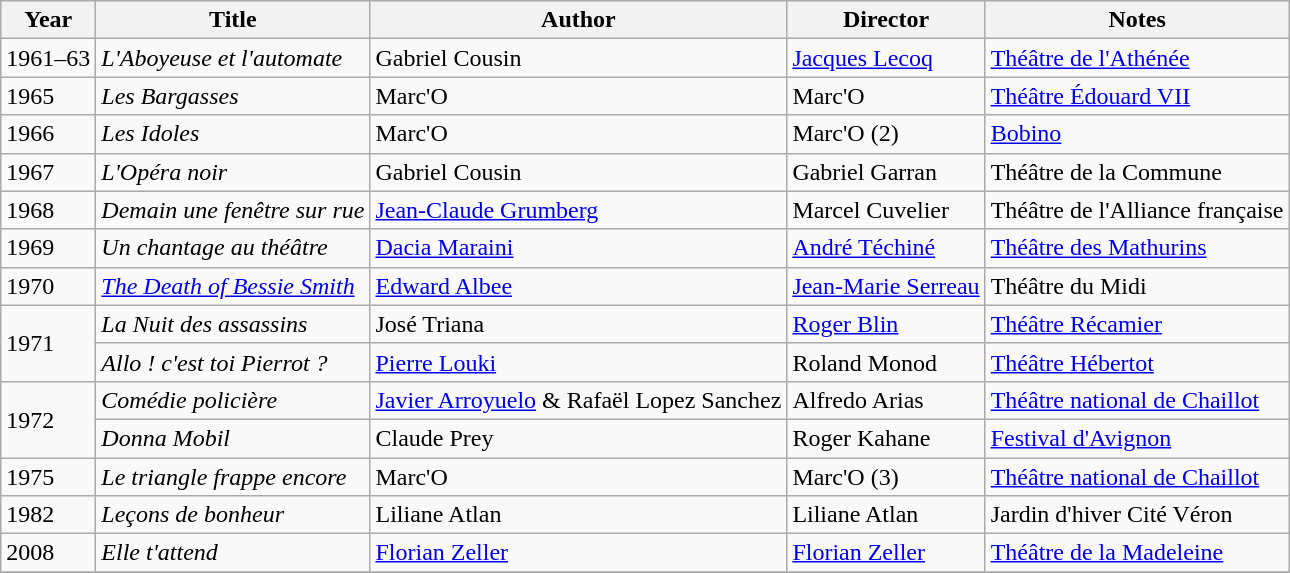<table class="wikitable">
<tr>
<th>Year</th>
<th>Title</th>
<th>Author</th>
<th>Director</th>
<th>Notes</th>
</tr>
<tr>
<td>1961–63</td>
<td><em>L'Aboyeuse et l'automate</em></td>
<td>Gabriel Cousin</td>
<td><a href='#'>Jacques Lecoq</a></td>
<td><a href='#'>Théâtre de l'Athénée</a></td>
</tr>
<tr>
<td>1965</td>
<td><em>Les Bargasses</em></td>
<td>Marc'O</td>
<td>Marc'O</td>
<td><a href='#'>Théâtre Édouard VII</a></td>
</tr>
<tr>
<td>1966</td>
<td><em>Les Idoles</em></td>
<td>Marc'O</td>
<td>Marc'O (2)</td>
<td><a href='#'>Bobino</a></td>
</tr>
<tr>
<td>1967</td>
<td><em>L'Opéra noir</em></td>
<td>Gabriel Cousin</td>
<td>Gabriel Garran</td>
<td>Théâtre de la Commune</td>
</tr>
<tr>
<td>1968</td>
<td><em>Demain une fenêtre sur rue</em></td>
<td><a href='#'>Jean-Claude Grumberg</a></td>
<td>Marcel Cuvelier</td>
<td>Théâtre de l'Alliance française</td>
</tr>
<tr>
<td>1969</td>
<td><em>Un chantage au théâtre</em></td>
<td><a href='#'>Dacia Maraini</a></td>
<td><a href='#'>André Téchiné</a></td>
<td><a href='#'>Théâtre des Mathurins</a></td>
</tr>
<tr>
<td>1970</td>
<td><em><a href='#'>The Death of Bessie Smith</a></em></td>
<td><a href='#'>Edward Albee</a></td>
<td><a href='#'>Jean-Marie Serreau</a></td>
<td>Théâtre du Midi</td>
</tr>
<tr>
<td rowspan=2>1971</td>
<td><em>La Nuit des assassins</em></td>
<td>José Triana</td>
<td><a href='#'>Roger Blin</a></td>
<td><a href='#'>Théâtre Récamier</a></td>
</tr>
<tr>
<td><em>Allo ! c'est toi Pierrot ?</em></td>
<td><a href='#'>Pierre Louki</a></td>
<td>Roland Monod</td>
<td><a href='#'>Théâtre Hébertot</a></td>
</tr>
<tr>
<td rowspan=2>1972</td>
<td><em>Comédie policière</em></td>
<td><a href='#'>Javier Arroyuelo</a> & Rafaël Lopez Sanchez</td>
<td>Alfredo Arias</td>
<td><a href='#'>Théâtre national de Chaillot</a></td>
</tr>
<tr>
<td><em>Donna Mobil</em></td>
<td>Claude Prey</td>
<td>Roger Kahane</td>
<td><a href='#'>Festival d'Avignon</a></td>
</tr>
<tr>
<td>1975</td>
<td><em>Le triangle frappe encore</em></td>
<td>Marc'O</td>
<td>Marc'O (3)</td>
<td><a href='#'>Théâtre national de Chaillot</a></td>
</tr>
<tr>
<td>1982</td>
<td><em>Leçons de bonheur</em></td>
<td>Liliane Atlan</td>
<td>Liliane Atlan</td>
<td>Jardin d'hiver Cité Véron</td>
</tr>
<tr>
<td>2008</td>
<td><em>Elle t'attend</em></td>
<td><a href='#'>Florian Zeller</a></td>
<td><a href='#'>Florian Zeller</a></td>
<td><a href='#'>Théâtre de la Madeleine</a></td>
</tr>
<tr>
</tr>
</table>
